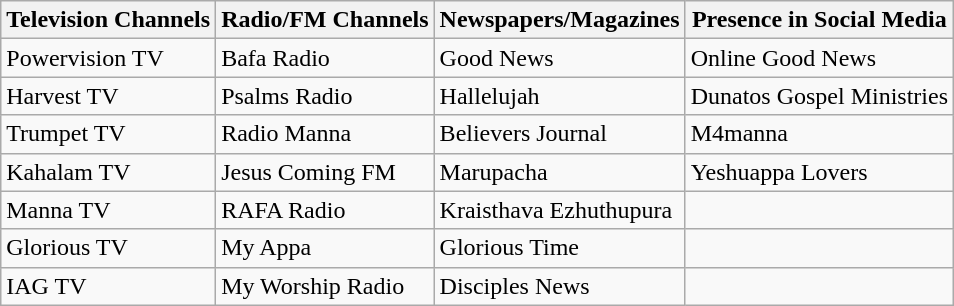<table class="wikitable">
<tr>
<th>Television Channels</th>
<th>Radio/FM Channels</th>
<th>Newspapers/Magazines</th>
<th>Presence in Social Media</th>
</tr>
<tr>
<td>Powervision TV</td>
<td>Bafa Radio</td>
<td>Good News</td>
<td>Online Good News</td>
</tr>
<tr>
<td>Harvest TV</td>
<td>Psalms Radio</td>
<td>Hallelujah</td>
<td>Dunatos Gospel Ministries</td>
</tr>
<tr>
<td>Trumpet TV</td>
<td>Radio Manna</td>
<td>Believers Journal</td>
<td>M4manna</td>
</tr>
<tr>
<td>Kahalam TV</td>
<td>Jesus Coming FM</td>
<td>Marupacha</td>
<td>Yeshuappa Lovers</td>
</tr>
<tr>
<td>Manna TV</td>
<td>RAFA Radio</td>
<td>Kraisthava Ezhuthupura</td>
<td></td>
</tr>
<tr>
<td>Glorious TV</td>
<td>My Appa</td>
<td>Glorious Time</td>
<td></td>
</tr>
<tr>
<td>IAG TV</td>
<td>My Worship Radio</td>
<td>Disciples News</td>
<td></td>
</tr>
</table>
